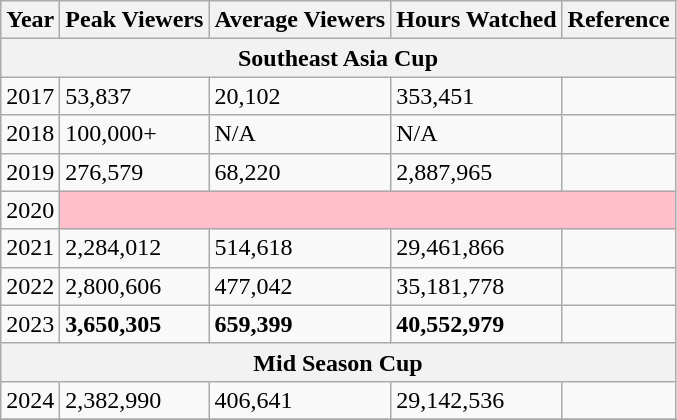<table class="wikitable">
<tr>
<th>Year</th>
<th>Peak Viewers</th>
<th>Average Viewers</th>
<th>Hours Watched</th>
<th>Reference</th>
</tr>
<tr>
<th colspan="5">Southeast Asia Cup</th>
</tr>
<tr>
<td>2017</td>
<td>53,837</td>
<td>20,102</td>
<td>353,451</td>
<td></td>
</tr>
<tr>
<td>2018</td>
<td>100,000+</td>
<td>N/A</td>
<td>N/A</td>
<td></td>
</tr>
<tr>
<td>2019</td>
<td>276,579</td>
<td>68,220</td>
<td>2,887,965</td>
<td></td>
</tr>
<tr>
<td>2020</td>
<td style="background:pink"; colspan="4"></td>
</tr>
<tr>
<td>2021</td>
<td>2,284,012</td>
<td>514,618</td>
<td>29,461,866</td>
<td></td>
</tr>
<tr>
<td>2022</td>
<td>2,800,606</td>
<td>477,042</td>
<td>35,181,778</td>
<td></td>
</tr>
<tr>
<td>2023</td>
<td><strong>3,650,305</strong></td>
<td><strong>659,399</strong></td>
<td><strong>40,552,979</strong></td>
<td></td>
</tr>
<tr>
<th colspan="5">Mid Season Cup</th>
</tr>
<tr>
<td>2024</td>
<td>2,382,990</td>
<td>406,641</td>
<td>29,142,536</td>
<td></td>
</tr>
<tr>
</tr>
</table>
